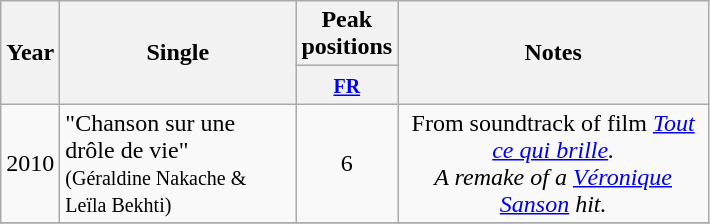<table class="wikitable">
<tr>
<th align="center" rowspan="2" width="10">Year</th>
<th align="center" rowspan="2" width="150">Single</th>
<th align="center" colspan="1">Peak positions</th>
<th align="center" rowspan="2" width="200">Notes</th>
</tr>
<tr>
<th width="20"><small><a href='#'>FR</a></small><br></th>
</tr>
<tr>
<td align="center" rowspan="1">2010</td>
<td>"Chanson sur une drôle de vie" <br><small>(Géraldine Nakache & Leïla Bekhti)</small></td>
<td align="center">6</td>
<td align="center" rowspan="1">From soundtrack of film <em><a href='#'>Tout ce qui brille</a>.<br> A remake of a <a href='#'>Véronique Sanson</a> hit.</td>
</tr>
<tr>
</tr>
</table>
